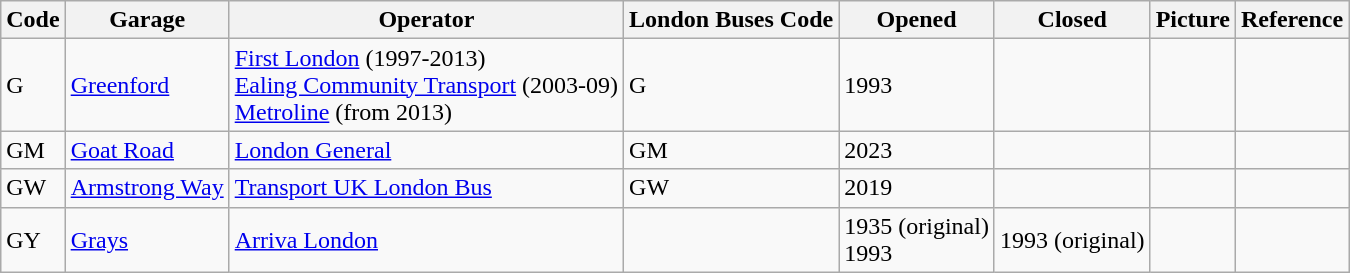<table class="wikitable">
<tr>
<th>Code</th>
<th>Garage</th>
<th>Operator</th>
<th>London Buses Code</th>
<th>Opened</th>
<th>Closed</th>
<th>Picture</th>
<th>Reference</th>
</tr>
<tr>
<td>G</td>
<td><a href='#'>Greenford</a></td>
<td><a href='#'>First London</a> (1997-2013)<br><a href='#'>Ealing Community Transport</a> (2003-09)<br><a href='#'>Metroline</a> (from 2013)</td>
<td>G</td>
<td>1993</td>
<td></td>
<td></td>
<td></td>
</tr>
<tr>
<td>GM</td>
<td><a href='#'>Goat Road</a></td>
<td><a href='#'>London General</a></td>
<td>GM</td>
<td>2023</td>
<td></td>
<td></td>
<td></td>
</tr>
<tr>
<td>GW</td>
<td><a href='#'>Armstrong Way</a></td>
<td><a href='#'>Transport UK London Bus</a></td>
<td>GW</td>
<td>2019</td>
<td></td>
<td></td>
<td></td>
</tr>
<tr>
<td>GY</td>
<td><a href='#'>Grays</a></td>
<td><a href='#'>Arriva London</a></td>
<td></td>
<td>1935 (original)<br>1993</td>
<td>1993 (original)</td>
<td></td>
<td></td>
</tr>
</table>
